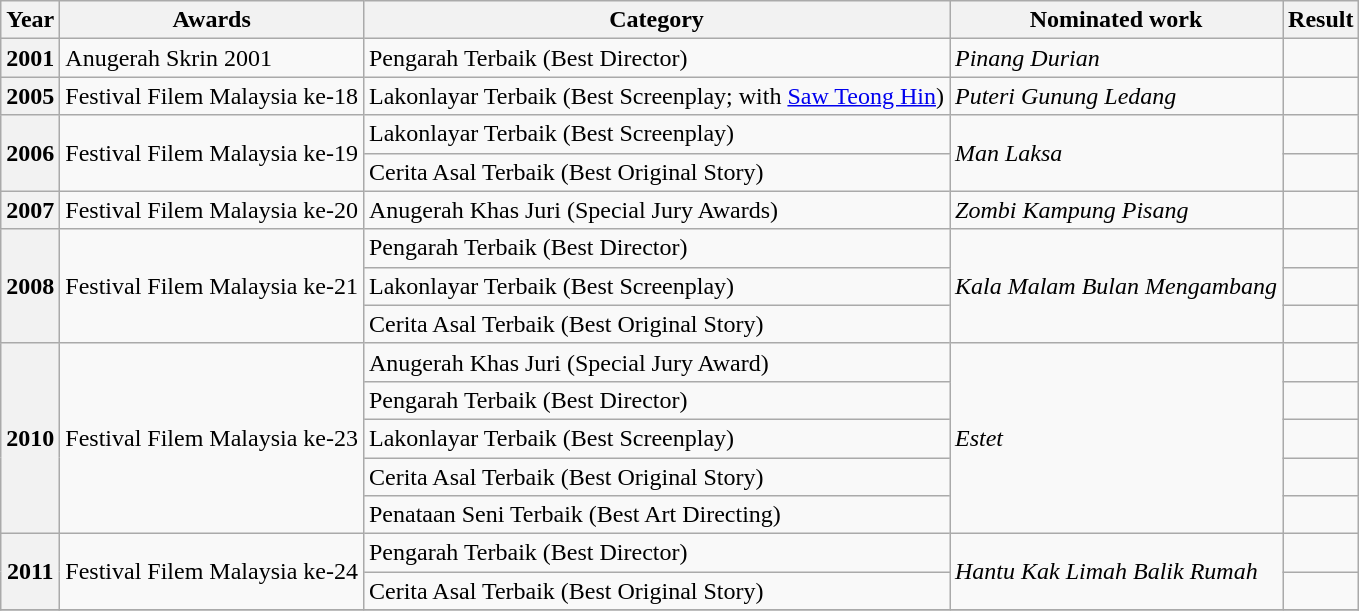<table class="wikitable">
<tr>
<th>Year</th>
<th>Awards</th>
<th>Category</th>
<th>Nominated work</th>
<th>Result</th>
</tr>
<tr>
<th>2001</th>
<td>Anugerah Skrin 2001</td>
<td>Pengarah Terbaik (Best Director)</td>
<td><em>Pinang Durian</em></td>
<td></td>
</tr>
<tr>
<th>2005</th>
<td>Festival Filem Malaysia ke-18</td>
<td>Lakonlayar Terbaik (Best Screenplay; with <a href='#'>Saw Teong Hin</a>)</td>
<td><em>Puteri Gunung Ledang</em></td>
<td></td>
</tr>
<tr>
<th rowspan="2">2006</th>
<td rowspan="2">Festival Filem Malaysia ke-19</td>
<td>Lakonlayar Terbaik (Best Screenplay)</td>
<td rowspan="2"><em>Man Laksa</em></td>
<td></td>
</tr>
<tr>
<td>Cerita Asal Terbaik (Best Original Story)</td>
<td></td>
</tr>
<tr>
<th>2007</th>
<td>Festival Filem Malaysia ke-20</td>
<td>Anugerah Khas Juri (Special Jury Awards)</td>
<td><em>Zombi Kampung Pisang</em></td>
<td></td>
</tr>
<tr>
<th rowspan="3">2008</th>
<td rowspan="3">Festival Filem Malaysia ke-21</td>
<td>Pengarah Terbaik (Best Director)</td>
<td rowspan="3"><em>Kala Malam Bulan Mengambang</em></td>
<td></td>
</tr>
<tr>
<td>Lakonlayar Terbaik (Best Screenplay)</td>
<td></td>
</tr>
<tr>
<td>Cerita Asal Terbaik (Best Original Story)</td>
<td></td>
</tr>
<tr>
<th rowspan="5">2010</th>
<td rowspan="5">Festival Filem Malaysia ke-23</td>
<td>Anugerah Khas Juri (Special Jury Award)</td>
<td rowspan="5"><em>Estet</em></td>
<td></td>
</tr>
<tr>
<td>Pengarah Terbaik (Best Director)</td>
<td></td>
</tr>
<tr>
<td>Lakonlayar Terbaik (Best Screenplay)</td>
<td></td>
</tr>
<tr>
<td>Cerita Asal Terbaik (Best Original Story)</td>
<td></td>
</tr>
<tr>
<td>Penataan Seni Terbaik (Best Art Directing)</td>
<td></td>
</tr>
<tr>
<th rowspan="2">2011</th>
<td rowspan="2">Festival Filem Malaysia ke-24</td>
<td>Pengarah Terbaik (Best Director)</td>
<td rowspan="2"><em>Hantu Kak Limah Balik Rumah</em></td>
<td></td>
</tr>
<tr>
<td>Cerita Asal Terbaik (Best Original Story)</td>
<td></td>
</tr>
<tr>
</tr>
</table>
